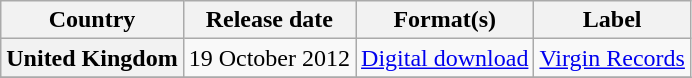<table class="wikitable plainrowheaders">
<tr>
<th scope="col">Country</th>
<th scope="col">Release date</th>
<th scope="col">Format(s)</th>
<th scope="col">Label</th>
</tr>
<tr>
<th scope="row">United Kingdom</th>
<td>19 October 2012</td>
<td><a href='#'>Digital download</a></td>
<td><a href='#'>Virgin Records</a></td>
</tr>
<tr>
</tr>
</table>
